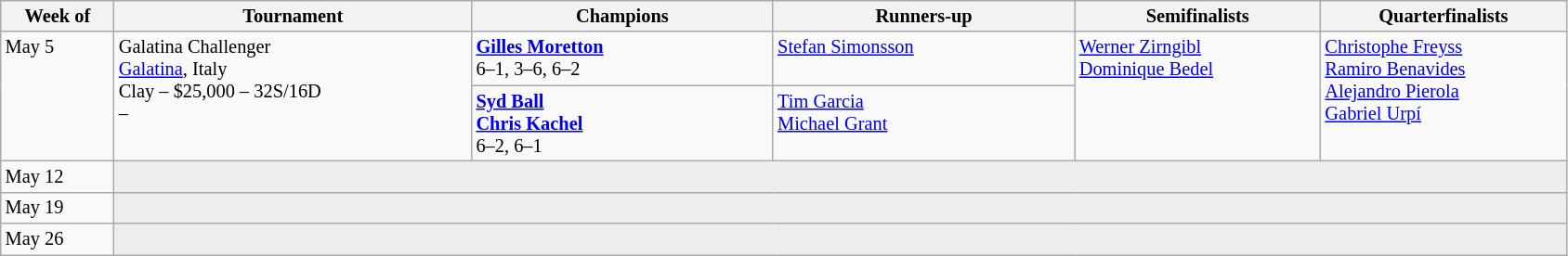<table class="wikitable" style="font-size:85%;">
<tr>
<th width="75">Week of</th>
<th width="250">Tournament</th>
<th width="210">Champions</th>
<th width="210">Runners-up</th>
<th width="170">Semifinalists</th>
<th width="170">Quarterfinalists</th>
</tr>
<tr valign="top">
<td rowspan="2">May 5</td>
<td rowspan="2">Galatina Challenger<br> <a href='#'>Galatina</a>, Italy<br>Clay – $25,000 – 32S/16D<br>  – </td>
<td> <strong><a href='#'>Gilles Moretton</a></strong> <br>6–1, 3–6, 6–2</td>
<td> <a href='#'>Stefan Simonsson</a></td>
<td rowspan="2"> <a href='#'>Werner Zirngibl</a> <br>  <a href='#'>Dominique Bedel</a></td>
<td rowspan="2"> <a href='#'>Christophe Freyss</a> <br> <a href='#'>Ramiro Benavides</a> <br> <a href='#'>Alejandro Pierola</a> <br>  <a href='#'>Gabriel Urpí</a></td>
</tr>
<tr valign="top">
<td> <strong><a href='#'>Syd Ball</a></strong> <br> <strong><a href='#'>Chris Kachel</a></strong><br>6–2, 6–1</td>
<td> <a href='#'>Tim Garcia</a><br>  <a href='#'>Michael Grant</a></td>
</tr>
<tr valign="top">
<td rowspan="1">May 12</td>
<td colspan="5" bgcolor="#ededed"></td>
</tr>
<tr valign="top">
<td rowspan="1">May 19</td>
<td colspan="5" bgcolor="#ededed"></td>
</tr>
<tr valign="top">
<td rowspan="1">May 26</td>
<td colspan="5" bgcolor="#ededed"></td>
</tr>
</table>
